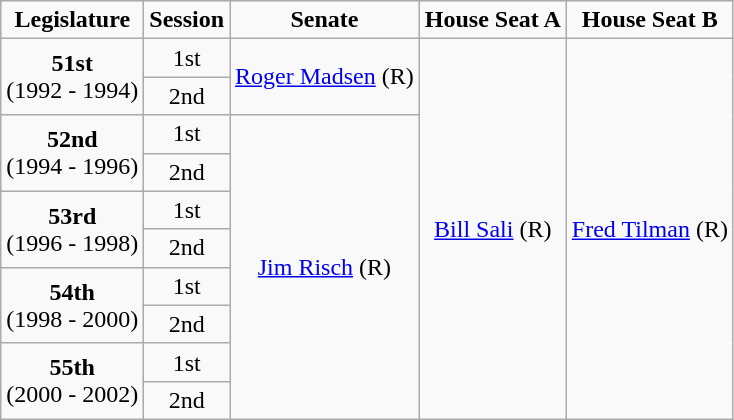<table class=wikitable style="text-align:center">
<tr>
<td><strong>Legislature</strong></td>
<td><strong>Session</strong></td>
<td><strong>Senate</strong></td>
<td><strong>House Seat A</strong></td>
<td><strong>House Seat B</strong></td>
</tr>
<tr>
<td rowspan="2" colspan="1" style="text-align: center;"><strong>51st</strong> <br> (1992 - 1994)</td>
<td>1st</td>
<td rowspan="2" colspan="1" style="text-align: center;" ><a href='#'>Roger Madsen</a> (R)</td>
<td rowspan="10" colspan="1" style="text-align: center;" ><a href='#'>Bill Sali</a> (R)</td>
<td rowspan="10" colspan="1" style="text-align: center;" ><a href='#'>Fred Tilman</a> (R)</td>
</tr>
<tr>
<td>2nd</td>
</tr>
<tr>
<td rowspan="2" colspan="1" style="text-align: center;"><strong>52nd</strong> <br> (1994 - 1996)</td>
<td>1st</td>
<td rowspan="8" colspan="1" style="text-align: center;" ><a href='#'>Jim Risch</a> (R)</td>
</tr>
<tr>
<td>2nd</td>
</tr>
<tr>
<td rowspan="2" colspan="1" style="text-align: center;"><strong>53rd</strong> <br> (1996 - 1998)</td>
<td>1st</td>
</tr>
<tr>
<td>2nd</td>
</tr>
<tr>
<td rowspan="2" colspan="1" style="text-align: center;"><strong>54th</strong> <br> (1998 - 2000)</td>
<td>1st</td>
</tr>
<tr>
<td>2nd</td>
</tr>
<tr>
<td rowspan="2" colspan="1" style="text-align: center;"><strong>55th</strong> <br> (2000 - 2002)</td>
<td>1st</td>
</tr>
<tr>
<td>2nd</td>
</tr>
</table>
